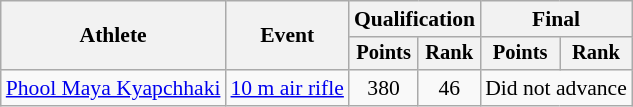<table class="wikitable" style="font-size:90%">
<tr>
<th rowspan="2">Athlete</th>
<th rowspan="2">Event</th>
<th colspan=2>Qualification</th>
<th colspan=2>Final</th>
</tr>
<tr style="font-size:95%">
<th>Points</th>
<th>Rank</th>
<th>Points</th>
<th>Rank</th>
</tr>
<tr align=center>
<td align=left><a href='#'>Phool Maya Kyapchhaki</a></td>
<td align=left><a href='#'>10 m air rifle</a></td>
<td>380</td>
<td>46</td>
<td colspan=2>Did not advance</td>
</tr>
</table>
